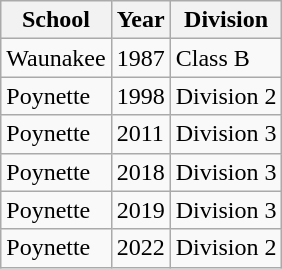<table class="wikitable">
<tr>
<th>School</th>
<th>Year</th>
<th>Division</th>
</tr>
<tr>
<td>Waunakee</td>
<td>1987</td>
<td>Class B</td>
</tr>
<tr>
<td>Poynette</td>
<td>1998</td>
<td>Division 2</td>
</tr>
<tr>
<td>Poynette</td>
<td>2011</td>
<td>Division 3</td>
</tr>
<tr>
<td>Poynette</td>
<td>2018</td>
<td>Division 3</td>
</tr>
<tr>
<td>Poynette</td>
<td>2019</td>
<td>Division 3</td>
</tr>
<tr>
<td>Poynette</td>
<td>2022</td>
<td>Division 2</td>
</tr>
</table>
